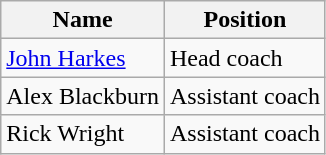<table class="wikitable">
<tr>
<th>Name</th>
<th>Position</th>
</tr>
<tr>
<td> <a href='#'>John Harkes</a></td>
<td>Head coach</td>
</tr>
<tr>
<td> Alex Blackburn</td>
<td>Assistant coach</td>
</tr>
<tr>
<td> Rick Wright</td>
<td>Assistant coach</td>
</tr>
</table>
